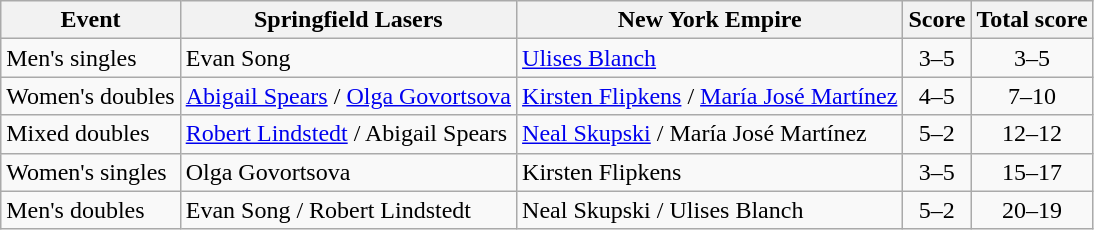<table class="wikitable">
<tr>
<th>Event</th>
<th>Springfield Lasers</th>
<th>New York Empire</th>
<th>Score</th>
<th>Total score</th>
</tr>
<tr>
<td>Men's singles</td>
<td>Evan Song</td>
<td><a href='#'>Ulises Blanch</a></td>
<td align="center">3–5</td>
<td align="center">3–5</td>
</tr>
<tr>
<td>Women's doubles</td>
<td><a href='#'>Abigail Spears</a> / <a href='#'>Olga Govortsova</a></td>
<td><a href='#'>Kirsten Flipkens</a> / <a href='#'>María José Martínez</a></td>
<td align="center">4–5</td>
<td align="center">7–10</td>
</tr>
<tr>
<td>Mixed doubles</td>
<td><a href='#'>Robert Lindstedt</a> / Abigail Spears</td>
<td><a href='#'>Neal Skupski</a> / María José Martínez</td>
<td align="center">5–2</td>
<td align="center">12–12</td>
</tr>
<tr>
<td>Women's singles</td>
<td>Olga Govortsova</td>
<td>Kirsten Flipkens</td>
<td align="center">3–5</td>
<td align="center">15–17</td>
</tr>
<tr>
<td>Men's doubles</td>
<td>Evan Song / Robert Lindstedt</td>
<td>Neal Skupski / Ulises Blanch</td>
<td align="center">5–2</td>
<td align="center">20–19</td>
</tr>
</table>
